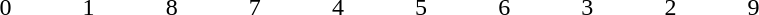<table width="45%">
<tr>
<td>0</td>
<td>1</td>
<td>8</td>
<td>7</td>
<td>4</td>
<td>5</td>
<td>6</td>
<td>3</td>
<td>2</td>
<td>9</td>
<td></td>
</tr>
</table>
